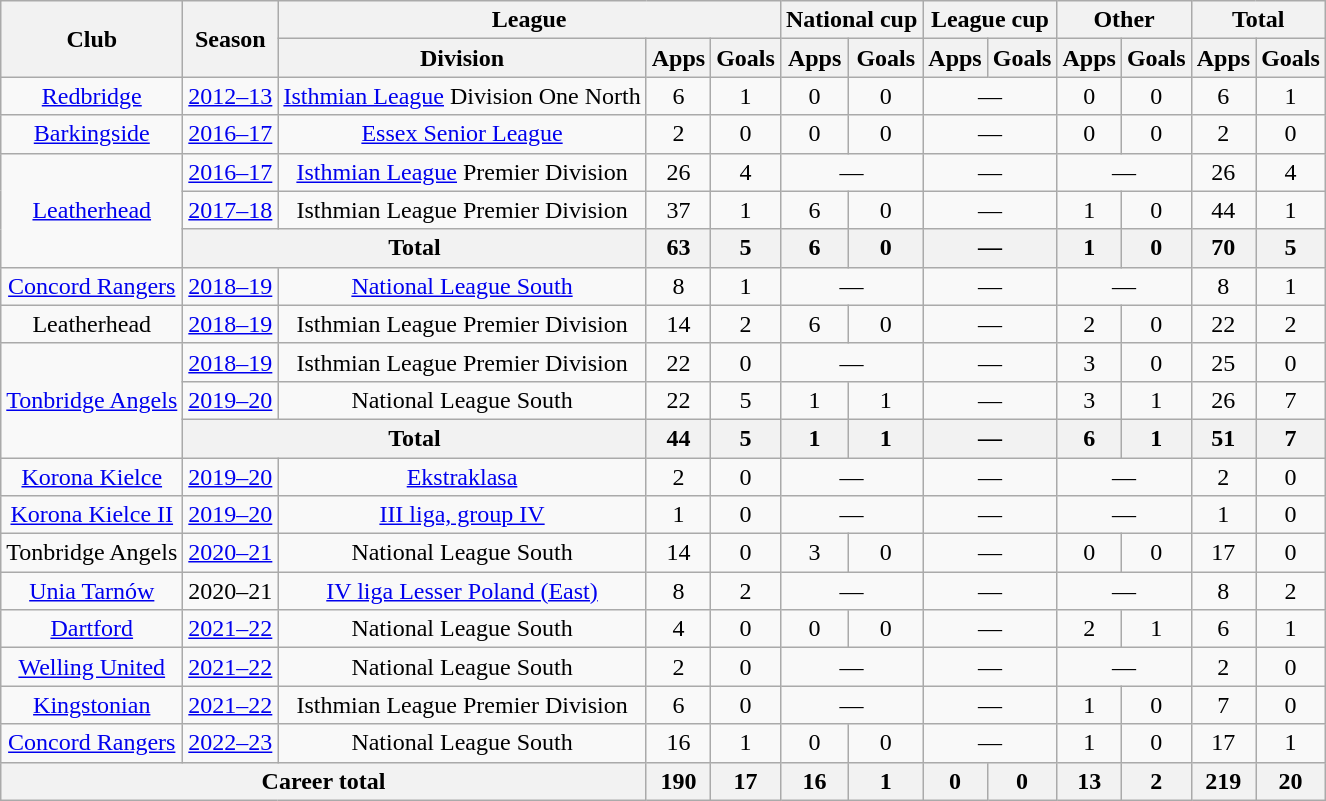<table class="wikitable" style="text-align:center">
<tr>
<th rowspan="2">Club</th>
<th rowspan="2">Season</th>
<th colspan="3">League</th>
<th colspan="2">National cup</th>
<th colspan="2">League cup</th>
<th colspan="2">Other</th>
<th colspan="2">Total</th>
</tr>
<tr>
<th>Division</th>
<th>Apps</th>
<th>Goals</th>
<th>Apps</th>
<th>Goals</th>
<th>Apps</th>
<th>Goals</th>
<th>Apps</th>
<th>Goals</th>
<th>Apps</th>
<th>Goals</th>
</tr>
<tr>
<td rowspan="1"><a href='#'>Redbridge</a></td>
<td><a href='#'>2012–13</a></td>
<td><a href='#'>Isthmian League</a> Division One North</td>
<td>6</td>
<td>1</td>
<td>0</td>
<td>0</td>
<td colspan="2">—</td>
<td>0</td>
<td>0</td>
<td>6</td>
<td>1</td>
</tr>
<tr>
<td rowspan="1"><a href='#'>Barkingside</a></td>
<td><a href='#'>2016–17</a></td>
<td><a href='#'>Essex Senior League</a></td>
<td>2</td>
<td>0</td>
<td>0</td>
<td>0</td>
<td colspan="2">—</td>
<td>0</td>
<td>0</td>
<td>2</td>
<td>0</td>
</tr>
<tr>
<td rowspan="3"><a href='#'>Leatherhead</a></td>
<td><a href='#'>2016–17</a></td>
<td><a href='#'>Isthmian League</a> Premier Division</td>
<td>26</td>
<td>4</td>
<td colspan="2">—</td>
<td colspan="2">—</td>
<td colspan="2">—</td>
<td>26</td>
<td>4</td>
</tr>
<tr>
<td><a href='#'>2017–18</a></td>
<td>Isthmian League Premier Division</td>
<td>37</td>
<td>1</td>
<td>6</td>
<td>0</td>
<td colspan="2">—</td>
<td>1</td>
<td>0</td>
<td>44</td>
<td>1</td>
</tr>
<tr>
<th colspan=2>Total</th>
<th>63</th>
<th>5</th>
<th>6</th>
<th>0</th>
<th colspan="2">—</th>
<th>1</th>
<th>0</th>
<th>70</th>
<th>5</th>
</tr>
<tr>
<td rowspan="1"><a href='#'>Concord Rangers</a></td>
<td><a href='#'>2018–19</a></td>
<td><a href='#'>National League South</a></td>
<td>8</td>
<td>1</td>
<td colspan="2">—</td>
<td colspan="2">—</td>
<td colspan="2">—</td>
<td>8</td>
<td>1</td>
</tr>
<tr>
<td rowspan="1">Leatherhead</td>
<td><a href='#'>2018–19</a></td>
<td>Isthmian League Premier Division</td>
<td>14</td>
<td>2</td>
<td>6</td>
<td>0</td>
<td colspan="2">—</td>
<td>2</td>
<td>0</td>
<td>22</td>
<td>2</td>
</tr>
<tr>
<td rowspan="3"><a href='#'>Tonbridge Angels</a></td>
<td><a href='#'>2018–19</a></td>
<td>Isthmian League Premier Division</td>
<td>22</td>
<td>0</td>
<td colspan="2">—</td>
<td colspan="2">—</td>
<td>3</td>
<td>0</td>
<td>25</td>
<td>0</td>
</tr>
<tr>
<td><a href='#'>2019–20</a></td>
<td>National League South</td>
<td>22</td>
<td>5</td>
<td>1</td>
<td>1</td>
<td colspan="2">—</td>
<td>3</td>
<td>1</td>
<td>26</td>
<td>7</td>
</tr>
<tr>
<th colspan=2>Total</th>
<th>44</th>
<th>5</th>
<th>1</th>
<th>1</th>
<th colspan="2">—</th>
<th>6</th>
<th>1</th>
<th>51</th>
<th>7</th>
</tr>
<tr>
<td rowspan="1"><a href='#'>Korona Kielce</a></td>
<td><a href='#'>2019–20</a></td>
<td><a href='#'>Ekstraklasa</a></td>
<td>2</td>
<td>0</td>
<td colspan="2">—</td>
<td colspan="2">—</td>
<td colspan="2">—</td>
<td>2</td>
<td>0</td>
</tr>
<tr>
<td rowspan="1"><a href='#'>Korona Kielce II</a></td>
<td><a href='#'>2019–20</a></td>
<td><a href='#'>III liga, group IV</a></td>
<td>1</td>
<td>0</td>
<td colspan="2">—</td>
<td colspan="2">—</td>
<td colspan="2">—</td>
<td>1</td>
<td>0</td>
</tr>
<tr>
<td rowspan="1">Tonbridge Angels</td>
<td><a href='#'>2020–21</a></td>
<td>National League South</td>
<td>14</td>
<td>0</td>
<td>3</td>
<td>0</td>
<td colspan="2">—</td>
<td>0</td>
<td>0</td>
<td>17</td>
<td>0</td>
</tr>
<tr>
<td rowspan="1"><a href='#'>Unia Tarnów</a></td>
<td>2020–21</td>
<td><a href='#'>IV liga Lesser Poland (East)</a></td>
<td>8</td>
<td>2</td>
<td colspan="2">—</td>
<td colspan="2">—</td>
<td colspan="2">—</td>
<td>8</td>
<td>2</td>
</tr>
<tr>
<td rowspan="1"><a href='#'>Dartford</a></td>
<td><a href='#'>2021–22</a></td>
<td>National League South</td>
<td>4</td>
<td>0</td>
<td>0</td>
<td>0</td>
<td colspan="2">—</td>
<td>2</td>
<td>1</td>
<td>6</td>
<td>1</td>
</tr>
<tr>
<td rowspan="1"><a href='#'>Welling United</a></td>
<td><a href='#'>2021–22</a></td>
<td>National League South</td>
<td>2</td>
<td>0</td>
<td colspan="2">—</td>
<td colspan="2">—</td>
<td colspan="2">—</td>
<td>2</td>
<td>0</td>
</tr>
<tr>
<td rowspan="1"><a href='#'>Kingstonian</a></td>
<td><a href='#'>2021–22</a></td>
<td>Isthmian League Premier Division</td>
<td>6</td>
<td>0</td>
<td colspan="2">—</td>
<td colspan="2">—</td>
<td>1</td>
<td>0</td>
<td>7</td>
<td>0</td>
</tr>
<tr>
<td rowspan="1"><a href='#'>Concord Rangers</a></td>
<td><a href='#'>2022–23</a></td>
<td>National League South</td>
<td>16</td>
<td>1</td>
<td>0</td>
<td>0</td>
<td colspan="2">—</td>
<td>1</td>
<td>0</td>
<td>17</td>
<td>1</td>
</tr>
<tr>
<th colspan=3>Career total</th>
<th>190</th>
<th>17</th>
<th>16</th>
<th>1</th>
<th>0</th>
<th>0</th>
<th>13</th>
<th>2</th>
<th>219</th>
<th>20</th>
</tr>
</table>
